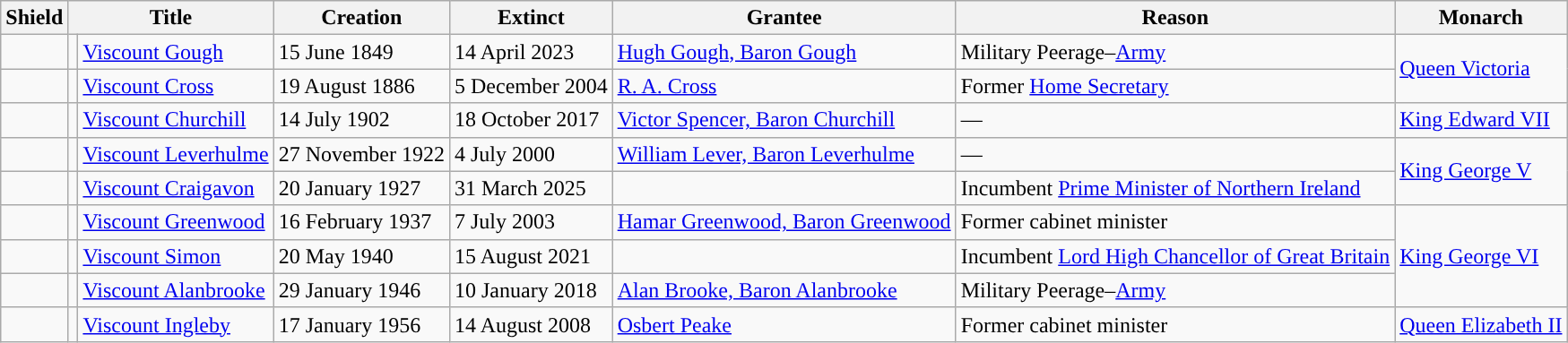<table class="wikitable sortable">
<tr>
<th>Shield</th>
<th colspan=2>Title</th>
<th>Creation</th>
<th>Extinct</th>
<th>Grantee</th>
<th>Reason</th>
<th>Monarch</th>
</tr>
<tr>
<td align=center></td>
<td style="background-color:"></td>
<td><a href='#'>Viscount Gough</a></td>
<td>15 June 1849</td>
<td>14 April 2023</td>
<td> <a href='#'>Hugh Gough, Baron Gough</a></td>
<td>Military Peerage–<a href='#'>Army</a></td>
<td rowspan=2><a href='#'>Queen Victoria</a></td>
</tr>
<tr>
<td align=center><br></td>
<td style="background-color:"></td>
<td><a href='#'>Viscount Cross</a></td>
<td>19 August 1886</td>
<td>5 December 2004</td>
<td><a href='#'>R. A. Cross</a></td>
<td>Former <a href='#'>Home Secretary</a></td>
</tr>
<tr>
<td align=center><br></td>
<td style="background-color:"></td>
<td><a href='#'>Viscount Churchill</a></td>
<td>14 July 1902</td>
<td>18 October 2017</td>
<td> <a href='#'>Victor Spencer, Baron Churchill</a></td>
<td>—</td>
<td><a href='#'>King Edward VII</a></td>
</tr>
<tr>
<td align=center><br></td>
<td style="background-color:"></td>
<td><a href='#'>Viscount Leverhulme</a></td>
<td>27 November 1922</td>
<td>4 July 2000</td>
<td> <a href='#'>William Lever, Baron Leverhulme</a></td>
<td>—</td>
<td rowspan=2><a href='#'>King George V</a></td>
</tr>
<tr>
<td align=center></td>
<td style="background-color:"></td>
<td><a href='#'>Viscount Craigavon</a></td>
<td>20 January 1927</td>
<td>31 March 2025</td>
<td></td>
<td>Incumbent <a href='#'>Prime Minister of Northern Ireland</a></td>
</tr>
<tr>
<td align=center><br></td>
<td style="background-color:"></td>
<td><a href='#'>Viscount Greenwood</a></td>
<td>16 February 1937</td>
<td>7 July 2003</td>
<td> <a href='#'>Hamar Greenwood, Baron Greenwood</a></td>
<td>Former cabinet minister</td>
<td rowspan=3><a href='#'>King George VI</a></td>
</tr>
<tr>
<td align=center></td>
<td style="background-color:"></td>
<td><a href='#'>Viscount Simon</a></td>
<td>20 May 1940</td>
<td>15 August 2021</td>
<td></td>
<td>Incumbent <a href='#'>Lord High Chancellor of Great Britain</a></td>
</tr>
<tr>
<td align=center><br></td>
<td style="background-color:"></td>
<td><a href='#'>Viscount Alanbrooke</a></td>
<td>29 January 1946</td>
<td>10 January 2018</td>
<td> <a href='#'>Alan Brooke, Baron Alanbrooke</a></td>
<td>Military Peerage–<a href='#'>Army</a></td>
</tr>
<tr>
<td align=center><br></td>
<td style="background-color:"></td>
<td><a href='#'>Viscount Ingleby</a></td>
<td>17 January 1956</td>
<td>14 August 2008</td>
<td><a href='#'>Osbert Peake</a></td>
<td>Former cabinet minister</td>
<td><a href='#'>Queen Elizabeth II</a></td>
</tr>
</table>
